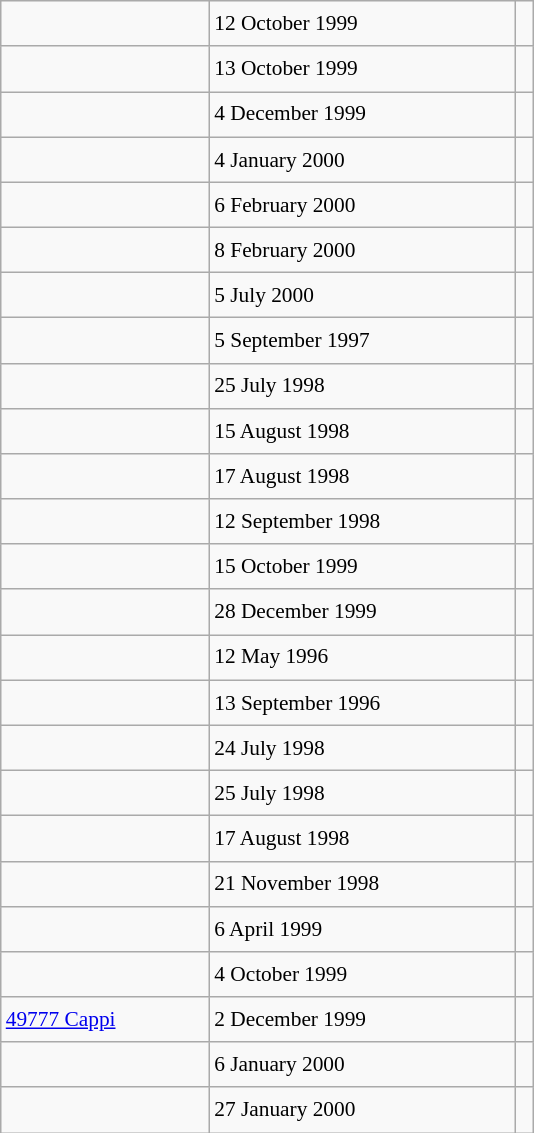<table class="wikitable" style="font-size: 89%; float: left; width: 25em; margin-right: 1em; line-height: 1.65em">
<tr>
<td></td>
<td>12 October 1999</td>
<td></td>
</tr>
<tr>
<td></td>
<td>13 October 1999</td>
<td></td>
</tr>
<tr>
<td></td>
<td>4 December 1999</td>
<td></td>
</tr>
<tr>
<td></td>
<td>4 January 2000</td>
<td></td>
</tr>
<tr>
<td></td>
<td>6 February 2000</td>
<td></td>
</tr>
<tr>
<td></td>
<td>8 February 2000</td>
<td></td>
</tr>
<tr>
<td></td>
<td>5 July 2000</td>
<td></td>
</tr>
<tr>
<td></td>
<td>5 September 1997</td>
<td></td>
</tr>
<tr>
<td></td>
<td>25 July 1998</td>
<td></td>
</tr>
<tr>
<td></td>
<td>15 August 1998</td>
<td></td>
</tr>
<tr>
<td></td>
<td>17 August 1998</td>
<td></td>
</tr>
<tr>
<td></td>
<td>12 September 1998</td>
<td></td>
</tr>
<tr>
<td></td>
<td>15 October 1999</td>
<td></td>
</tr>
<tr>
<td></td>
<td>28 December 1999</td>
<td></td>
</tr>
<tr>
<td></td>
<td>12 May 1996</td>
<td></td>
</tr>
<tr>
<td></td>
<td>13 September 1996</td>
<td></td>
</tr>
<tr>
<td></td>
<td>24 July 1998</td>
<td></td>
</tr>
<tr>
<td></td>
<td>25 July 1998</td>
<td></td>
</tr>
<tr>
<td></td>
<td>17 August 1998</td>
<td></td>
</tr>
<tr>
<td></td>
<td>21 November 1998</td>
<td></td>
</tr>
<tr>
<td></td>
<td>6 April 1999</td>
<td></td>
</tr>
<tr>
<td></td>
<td>4 October 1999</td>
<td></td>
</tr>
<tr>
<td><a href='#'>49777 Cappi</a></td>
<td>2 December 1999</td>
<td></td>
</tr>
<tr>
<td></td>
<td>6 January 2000</td>
<td></td>
</tr>
<tr>
<td></td>
<td>27 January 2000</td>
<td></td>
</tr>
</table>
